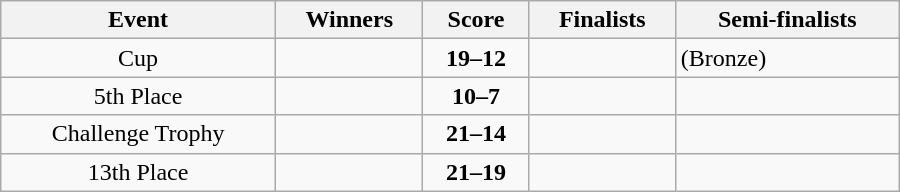<table class="wikitable" width=600 style="text-align: center">
<tr>
<th>Event</th>
<th>Winners</th>
<th>Score</th>
<th>Finalists</th>
<th>Semi-finalists</th>
</tr>
<tr>
<td>Cup</td>
<td align=left><strong></strong></td>
<td><strong>19–12</strong></td>
<td align=left></td>
<td align=left> (Bronze)<br></td>
</tr>
<tr>
<td>5th Place</td>
<td align=left><strong></strong></td>
<td><strong>10–7</strong></td>
<td align=left></td>
<td align=left><br></td>
</tr>
<tr>
<td>Challenge Trophy</td>
<td align=left><strong></strong></td>
<td><strong>21–14</strong></td>
<td align=left></td>
<td align=left><br></td>
</tr>
<tr>
<td>13th Place</td>
<td align=left><strong></strong></td>
<td><strong>21–19</strong></td>
<td align=left></td>
<td align=left><br></td>
</tr>
</table>
